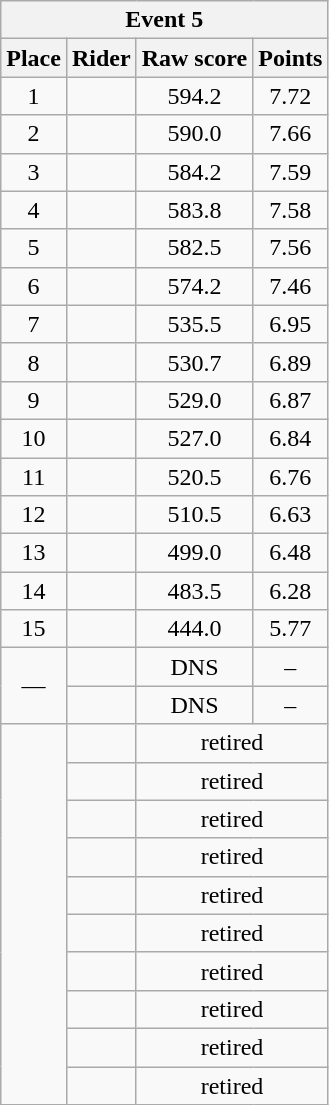<table class=wikitable style="text-align:center">
<tr>
<th colspan=4>Event 5</th>
</tr>
<tr>
<th>Place</th>
<th>Rider</th>
<th>Raw score</th>
<th>Points</th>
</tr>
<tr>
<td>1</td>
<td align=left></td>
<td>594.2</td>
<td>7.72</td>
</tr>
<tr>
<td>2</td>
<td align=left></td>
<td>590.0</td>
<td>7.66</td>
</tr>
<tr>
<td>3</td>
<td align=left></td>
<td>584.2</td>
<td>7.59</td>
</tr>
<tr>
<td>4</td>
<td align=left></td>
<td>583.8</td>
<td>7.58</td>
</tr>
<tr>
<td>5</td>
<td align=left></td>
<td>582.5</td>
<td>7.56</td>
</tr>
<tr>
<td>6</td>
<td align=left></td>
<td>574.2</td>
<td>7.46</td>
</tr>
<tr>
<td>7</td>
<td align=left></td>
<td>535.5</td>
<td>6.95</td>
</tr>
<tr>
<td>8</td>
<td align=left></td>
<td>530.7</td>
<td>6.89</td>
</tr>
<tr>
<td>9</td>
<td align=left></td>
<td>529.0</td>
<td>6.87</td>
</tr>
<tr>
<td>10</td>
<td align=left></td>
<td>527.0</td>
<td>6.84</td>
</tr>
<tr>
<td>11</td>
<td align=left></td>
<td>520.5</td>
<td>6.76</td>
</tr>
<tr>
<td>12</td>
<td align=left></td>
<td>510.5</td>
<td>6.63</td>
</tr>
<tr>
<td>13</td>
<td align=left></td>
<td>499.0</td>
<td>6.48</td>
</tr>
<tr>
<td>14</td>
<td align=left></td>
<td>483.5</td>
<td>6.28</td>
</tr>
<tr>
<td>15</td>
<td align=left></td>
<td>444.0</td>
<td>5.77</td>
</tr>
<tr>
<td rowspan=2>—</td>
<td align=left></td>
<td>DNS</td>
<td>–</td>
</tr>
<tr>
<td align=left></td>
<td>DNS</td>
<td>–</td>
</tr>
<tr>
<td rowspan=10></td>
<td align=left></td>
<td colspan=2>retired</td>
</tr>
<tr>
<td align=left></td>
<td colspan=2>retired</td>
</tr>
<tr>
<td align=left></td>
<td colspan=2>retired</td>
</tr>
<tr>
<td align=left></td>
<td colspan=2>retired</td>
</tr>
<tr>
<td align=left></td>
<td colspan=2>retired</td>
</tr>
<tr>
<td align=left></td>
<td colspan=2>retired</td>
</tr>
<tr>
<td align=left></td>
<td colspan=2>retired</td>
</tr>
<tr>
<td align=left></td>
<td colspan=2>retired</td>
</tr>
<tr>
<td align=left></td>
<td colspan=2>retired</td>
</tr>
<tr>
<td align=left></td>
<td colspan=2>retired</td>
</tr>
</table>
